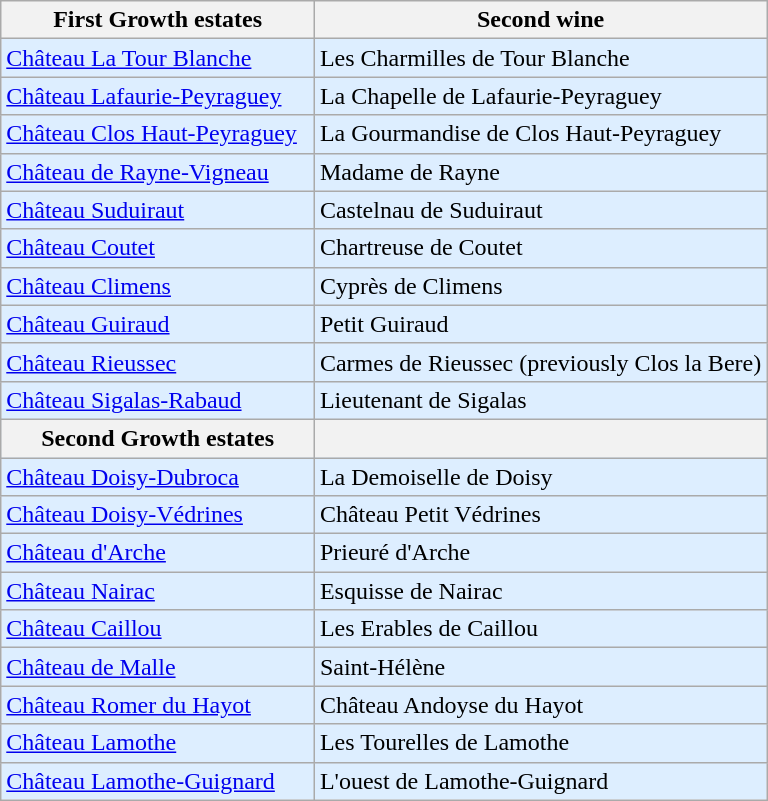<table class="wikitable"x>
<tr>
<th>First Growth estates</th>
<th>Second wine</th>
</tr>
<tr ---- bgcolor="#DDEEFF">
<td><a href='#'>Château La Tour Blanche</a></td>
<td>Les Charmilles de Tour Blanche</td>
</tr>
<tr ---- bgcolor="#DDEEFF">
<td><a href='#'>Château Lafaurie-Peyraguey</a></td>
<td>La Chapelle de Lafaurie-Peyraguey</td>
</tr>
<tr ---- bgcolor="#DDEEFF">
<td><a href='#'>Château Clos Haut-Peyraguey</a>  </td>
<td>La Gourmandise de Clos Haut-Peyraguey</td>
</tr>
<tr ---- bgcolor="#DDEEFF">
<td><a href='#'>Château de Rayne-Vigneau</a></td>
<td>Madame de Rayne</td>
</tr>
<tr ---- bgcolor="#DDEEFF">
<td><a href='#'>Château Suduiraut</a></td>
<td>Castelnau de Suduiraut</td>
</tr>
<tr ---- bgcolor="#DDEEFF">
<td><a href='#'>Château Coutet</a></td>
<td>Chartreuse de Coutet</td>
</tr>
<tr ---- bgcolor="#DDEEFF">
<td><a href='#'>Château Climens</a></td>
<td>Cyprès de Climens</td>
</tr>
<tr ---- bgcolor="#DDEEFF">
<td><a href='#'>Château Guiraud</a></td>
<td>Petit Guiraud</td>
</tr>
<tr ---- bgcolor="#DDEEFF">
<td><a href='#'>Château Rieussec</a></td>
<td>Carmes de Rieussec (previously Clos la Bere)</td>
</tr>
<tr ---- bgcolor="#DDEEFF">
<td><a href='#'>Château Sigalas-Rabaud</a></td>
<td>Lieutenant de Sigalas</td>
</tr>
<tr ---- bgcolor="#DDEEFF">
<th>Second Growth estates</th>
<th></th>
</tr>
<tr ---- bgcolor="#DDEEFF">
<td><a href='#'>Château Doisy-Dubroca</a></td>
<td>La Demoiselle de Doisy</td>
</tr>
<tr ---- bgcolor="#DDEEFF">
<td><a href='#'>Château Doisy-Védrines</a></td>
<td>Château Petit Védrines</td>
</tr>
<tr ---- bgcolor="#DDEEFF">
<td><a href='#'>Château d'Arche</a></td>
<td>Prieuré d'Arche</td>
</tr>
<tr ---- bgcolor="#DDEEFF">
<td><a href='#'>Château Nairac</a></td>
<td>Esquisse de Nairac</td>
</tr>
<tr ---- bgcolor="#DDEEFF">
<td><a href='#'>Château Caillou</a></td>
<td>Les Erables de Caillou</td>
</tr>
<tr ---- bgcolor="#DDEEFF">
<td><a href='#'>Château de Malle</a></td>
<td>Saint-Hélène</td>
</tr>
<tr ---- bgcolor="#DDEEFF">
<td><a href='#'>Château Romer du Hayot</a></td>
<td>Château Andoyse du Hayot</td>
</tr>
<tr ---- bgcolor="#DDEEFF">
<td><a href='#'>Château Lamothe</a></td>
<td>Les Tourelles de Lamothe</td>
</tr>
<tr ---- bgcolor="#DDEEFF">
<td><a href='#'>Château Lamothe-Guignard</a></td>
<td>L'ouest de Lamothe-Guignard</td>
</tr>
</table>
